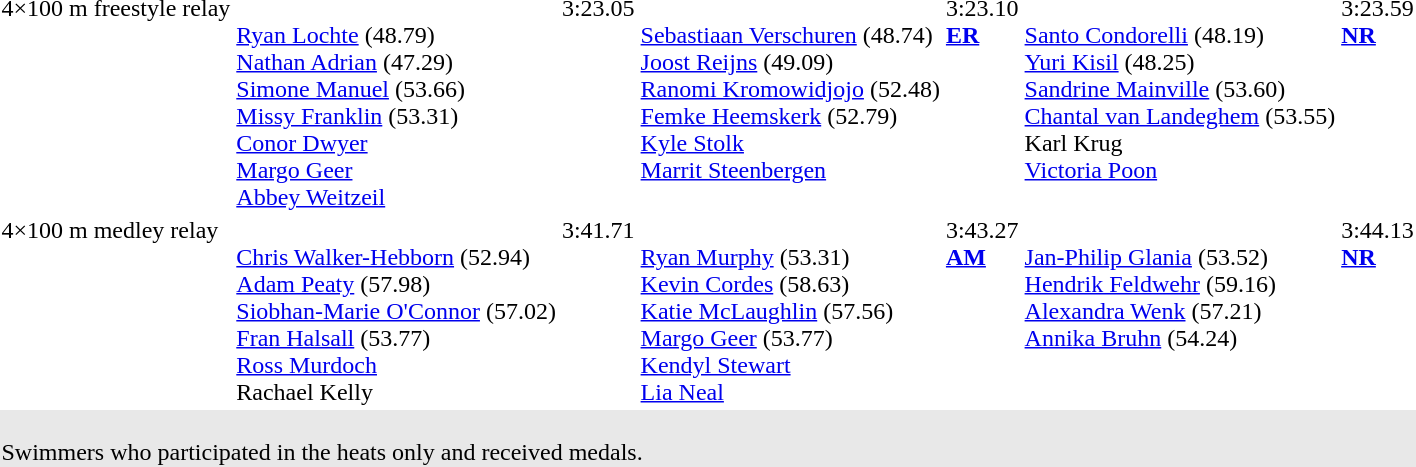<table>
<tr valign="top">
<td>4×100 m freestyle relay<br><div></div></td>
<td><br><a href='#'>Ryan Lochte</a> (48.79)<br><a href='#'>Nathan Adrian</a> (47.29)<br><a href='#'>Simone Manuel</a> (53.66)<br><a href='#'>Missy Franklin</a> (53.31)<br><a href='#'>Conor Dwyer</a><br><a href='#'>Margo Geer</a><br><a href='#'>Abbey Weitzeil</a></td>
<td>3:23.05<br></td>
<td><br><a href='#'>Sebastiaan Verschuren</a> (48.74)<br><a href='#'>Joost Reijns</a> (49.09)<br><a href='#'>Ranomi Kromowidjojo</a> (52.48)<br><a href='#'>Femke Heemskerk</a> (52.79)<br><a href='#'>Kyle Stolk</a><br><a href='#'>Marrit Steenbergen</a></td>
<td>3:23.10<br><strong><a href='#'>ER</a></strong></td>
<td><br><a href='#'>Santo Condorelli</a> (48.19)<br><a href='#'>Yuri Kisil</a> (48.25)<br><a href='#'>Sandrine Mainville</a> (53.60)<br><a href='#'>Chantal van Landeghem</a> (53.55)<br>Karl Krug<br><a href='#'>Victoria Poon</a></td>
<td>3:23.59<br><strong><a href='#'>NR</a></strong></td>
</tr>
<tr valign="top">
<td>4×100 m medley relay<br><div></div></td>
<td><br><a href='#'>Chris Walker-Hebborn</a> (52.94)<br><a href='#'>Adam Peaty</a> (57.98)<br><a href='#'>Siobhan-Marie O'Connor</a> (57.02)<br><a href='#'>Fran Halsall</a> (53.77)<br><a href='#'>Ross Murdoch</a><br>Rachael Kelly</td>
<td>3:41.71<br></td>
<td><br><a href='#'>Ryan Murphy</a> (53.31)<br><a href='#'>Kevin Cordes</a> (58.63)<br><a href='#'>Katie McLaughlin</a> (57.56)<br><a href='#'>Margo Geer</a> (53.77)<br><a href='#'>Kendyl Stewart</a><br><a href='#'>Lia Neal</a></td>
<td>3:43.27<br><strong><a href='#'>AM</a></strong></td>
<td><br><a href='#'>Jan-Philip Glania</a> (53.52)<br><a href='#'>Hendrik Feldwehr</a> (59.16)<br><a href='#'>Alexandra Wenk</a> (57.21)<br><a href='#'>Annika Bruhn</a> (54.24)</td>
<td>3:44.13<br><strong><a href='#'>NR</a></strong></td>
</tr>
<tr bgcolor= e8e8e8>
<td colspan=7><br><span> Swimmers who participated in the heats only and received medals.</span></td>
</tr>
</table>
